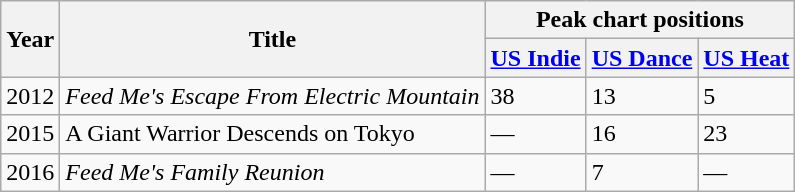<table class="wikitable">
<tr>
<th rowspan="2">Year</th>
<th rowspan="2">Title</th>
<th colspan="3">Peak chart positions</th>
</tr>
<tr>
<th><a href='#'>US Indie</a><br></th>
<th><a href='#'>US Dance</a><br></th>
<th><a href='#'>US Heat</a><br></th>
</tr>
<tr>
<td>2012</td>
<td><em>Feed Me's Escape From Electric Mountain</em></td>
<td>38</td>
<td>13</td>
<td>5</td>
</tr>
<tr>
<td>2015</td>
<td>A Giant Warrior Descends on Tokyo</td>
<td>—</td>
<td>16</td>
<td>23</td>
</tr>
<tr>
<td>2016</td>
<td><em>Feed Me's Family Reunion</em></td>
<td>—</td>
<td>7</td>
<td>—</td>
</tr>
</table>
